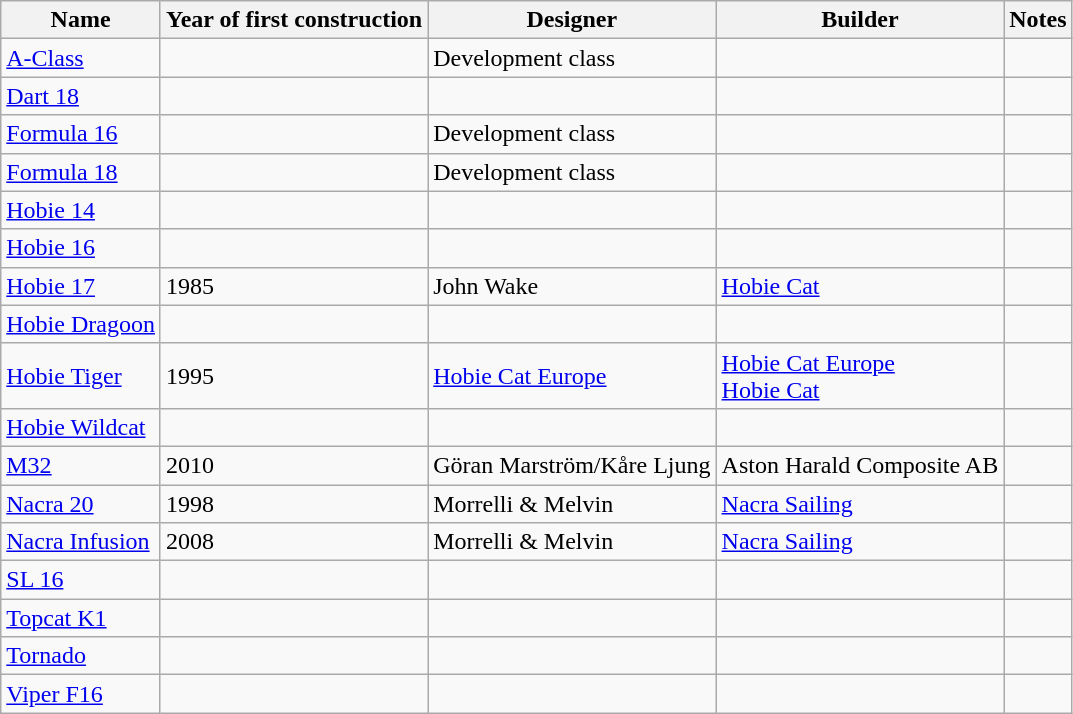<table class="wikitable sortable">
<tr>
<th data-sort-type="text">Name</th>
<th data-sort-type="number">Year of first construction</th>
<th data-sort-type="text">Designer</th>
<th data-sort-type="text">Builder</th>
<th class="unsortable">Notes</th>
</tr>
<tr>
<td><a href='#'>A-Class</a></td>
<td></td>
<td>Development class</td>
<td></td>
<td></td>
</tr>
<tr>
<td><a href='#'>Dart 18</a></td>
<td></td>
<td></td>
<td></td>
<td></td>
</tr>
<tr>
<td><a href='#'>Formula 16</a></td>
<td></td>
<td>Development class</td>
<td></td>
<td></td>
</tr>
<tr>
<td><a href='#'>Formula 18</a></td>
<td></td>
<td>Development class</td>
<td></td>
<td></td>
</tr>
<tr>
<td><a href='#'>Hobie 14</a></td>
<td></td>
<td></td>
<td></td>
<td></td>
</tr>
<tr>
<td><a href='#'>Hobie 16</a></td>
<td></td>
<td></td>
<td></td>
<td></td>
</tr>
<tr>
<td><a href='#'>Hobie 17</a></td>
<td>1985</td>
<td>John Wake</td>
<td><a href='#'>Hobie Cat</a></td>
<td></td>
</tr>
<tr>
<td><a href='#'>Hobie Dragoon</a></td>
<td></td>
<td></td>
<td></td>
<td></td>
</tr>
<tr>
<td><a href='#'>Hobie Tiger</a></td>
<td>1995</td>
<td><a href='#'>Hobie Cat Europe</a></td>
<td><a href='#'>Hobie Cat Europe</a><br><a href='#'>Hobie Cat</a></td>
<td></td>
</tr>
<tr>
<td><a href='#'>Hobie Wildcat</a></td>
<td></td>
<td></td>
<td></td>
<td></td>
</tr>
<tr>
<td><a href='#'>M32</a></td>
<td>2010</td>
<td>Göran Marström/Kåre Ljung</td>
<td>Aston Harald Composite AB</td>
<td></td>
</tr>
<tr>
<td><a href='#'>Nacra 20</a></td>
<td>1998</td>
<td>Morrelli & Melvin</td>
<td><a href='#'>Nacra Sailing</a></td>
<td></td>
</tr>
<tr>
<td><a href='#'>Nacra Infusion</a></td>
<td>2008</td>
<td>Morrelli & Melvin</td>
<td><a href='#'>Nacra Sailing</a></td>
<td></td>
</tr>
<tr>
<td><a href='#'>SL 16</a></td>
<td></td>
<td></td>
<td></td>
<td></td>
</tr>
<tr>
<td><a href='#'>Topcat K1</a></td>
<td></td>
<td></td>
<td></td>
<td></td>
</tr>
<tr>
<td><a href='#'>Tornado</a></td>
<td></td>
<td></td>
<td></td>
<td></td>
</tr>
<tr>
<td><a href='#'>Viper F16</a></td>
<td></td>
<td></td>
<td></td>
<td></td>
</tr>
</table>
